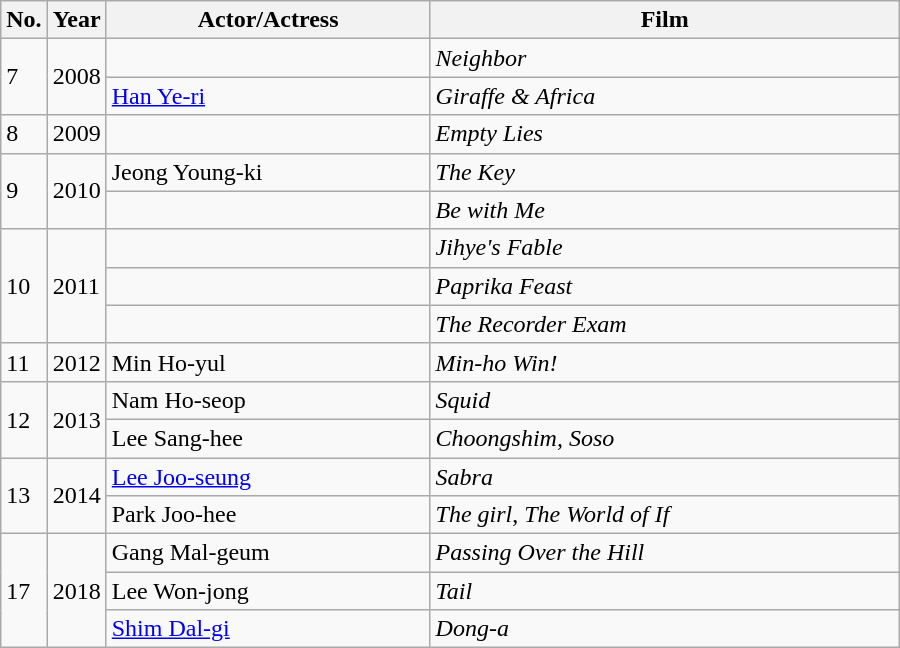<table class=wikitable style="width:600px">
<tr>
<th width=10>No.</th>
<th width=10>Year</th>
<th>Actor/Actress</th>
<th>Film</th>
</tr>
<tr>
<td rowspan=2>7</td>
<td rowspan=2>2008</td>
<td></td>
<td><em>Neighbor</em></td>
</tr>
<tr>
<td><a href='#'>Han Ye-ri</a></td>
<td><em>Giraffe & Africa</em></td>
</tr>
<tr>
<td>8</td>
<td>2009</td>
<td></td>
<td><em>Empty Lies</em></td>
</tr>
<tr>
<td rowspan=2>9</td>
<td rowspan=2>2010</td>
<td>Jeong Young-ki</td>
<td><em>The Key</em></td>
</tr>
<tr>
<td></td>
<td><em>Be with Me</em></td>
</tr>
<tr>
<td rowspan=3>10</td>
<td rowspan=3>2011</td>
<td></td>
<td><em>Jihye's Fable</em></td>
</tr>
<tr>
<td></td>
<td><em>Paprika Feast</em></td>
</tr>
<tr>
<td></td>
<td><em>The Recorder Exam</em></td>
</tr>
<tr>
<td>11</td>
<td>2012</td>
<td>Min Ho-yul</td>
<td><em>Min-ho Win!</em></td>
</tr>
<tr>
<td rowspan=2>12</td>
<td rowspan=2>2013</td>
<td>Nam Ho-seop</td>
<td><em>Squid</em></td>
</tr>
<tr>
<td>Lee Sang-hee</td>
<td><em>Choongshim, Soso</em></td>
</tr>
<tr>
<td rowspan=2>13</td>
<td rowspan=2>2014</td>
<td><a href='#'>Lee Joo-seung</a></td>
<td><em>Sabra</em></td>
</tr>
<tr>
<td>Park Joo-hee</td>
<td><em>The girl</em>, <em>The World of If</em></td>
</tr>
<tr>
<td rowspan=3>17</td>
<td rowspan=3>2018</td>
<td>Gang Mal-geum</td>
<td><em>Passing Over the Hill</em></td>
</tr>
<tr>
<td>Lee Won-jong</td>
<td><em>Tail</em></td>
</tr>
<tr>
<td><a href='#'>Shim Dal-gi</a></td>
<td><em>Dong-a</em></td>
</tr>
</table>
